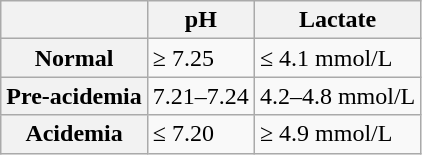<table class="wikitable">
<tr>
<th></th>
<th>pH</th>
<th>Lactate</th>
</tr>
<tr>
<th>Normal</th>
<td>≥ 7.25</td>
<td>≤ 4.1 mmol/L</td>
</tr>
<tr>
<th>Pre-acidemia</th>
<td>7.21–7.24</td>
<td>4.2–4.8 mmol/L</td>
</tr>
<tr>
<th>Acidemia</th>
<td>≤ 7.20</td>
<td>≥ 4.9 mmol/L</td>
</tr>
</table>
